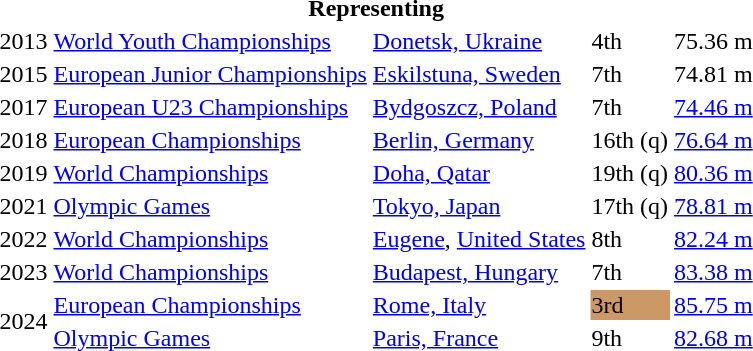<table>
<tr>
<th colspan="6">Representing </th>
</tr>
<tr>
<td>2013</td>
<td><a href='#'>World Youth Championships</a></td>
<td><a href='#'>Donetsk, Ukraine</a></td>
<td>4th</td>
<td>75.36 m</td>
</tr>
<tr>
<td>2015</td>
<td><a href='#'>European Junior Championships</a></td>
<td><a href='#'>Eskilstuna, Sweden</a></td>
<td>7th</td>
<td>74.81 m</td>
</tr>
<tr>
<td>2017</td>
<td><a href='#'>European U23 Championships</a></td>
<td><a href='#'>Bydgoszcz, Poland</a></td>
<td>7th</td>
<td><a href='#'>74.46 m</a></td>
</tr>
<tr>
<td>2018</td>
<td><a href='#'>European Championships</a></td>
<td><a href='#'>Berlin, Germany</a></td>
<td>16th (q)</td>
<td><a href='#'>76.64 m</a></td>
</tr>
<tr>
<td>2019</td>
<td><a href='#'>World Championships</a></td>
<td><a href='#'>Doha, Qatar</a></td>
<td>19th (q)</td>
<td><a href='#'>80.36 m</a></td>
</tr>
<tr>
<td>2021</td>
<td><a href='#'>Olympic Games</a></td>
<td><a href='#'>Tokyo, Japan</a></td>
<td>17th (q)</td>
<td><a href='#'>78.81 m</a></td>
</tr>
<tr>
<td>2022</td>
<td><a href='#'>World Championships</a></td>
<td><a href='#'>Eugene</a>, <a href='#'>United States</a></td>
<td>8th</td>
<td><a href='#'>82.24 m</a></td>
</tr>
<tr>
<td>2023</td>
<td><a href='#'>World Championships</a></td>
<td><a href='#'>Budapest, Hungary</a></td>
<td>7th</td>
<td><a href='#'>83.38 m</a></td>
</tr>
<tr>
<td rowspan=2>2024</td>
<td><a href='#'>European Championships</a></td>
<td><a href='#'>Rome, Italy</a></td>
<td bgcolor=cc9966>3rd</td>
<td><a href='#'>85.75 m</a></td>
</tr>
<tr>
<td><a href='#'>Olympic Games</a></td>
<td><a href='#'>Paris, France</a></td>
<td>9th</td>
<td><a href='#'>82.68 m</a></td>
</tr>
</table>
